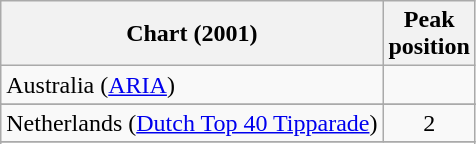<table class="wikitable sortable" border="1">
<tr>
<th>Chart (2001)</th>
<th>Peak<br>position</th>
</tr>
<tr>
<td>Australia (<a href='#'>ARIA</a>)</td>
<td></td>
</tr>
<tr>
</tr>
<tr>
</tr>
<tr>
<td>Netherlands (<a href='#'>Dutch Top 40 Tipparade</a>)</td>
<td align="center">2</td>
</tr>
<tr>
</tr>
<tr>
</tr>
<tr>
</tr>
<tr>
</tr>
<tr>
</tr>
<tr>
</tr>
<tr>
</tr>
<tr>
</tr>
<tr>
</tr>
</table>
